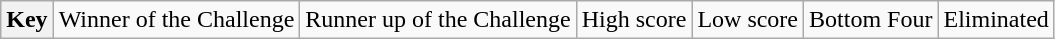<table class="wikitable">
<tr>
<th>Key</th>
<td> Winner of the Challenge</td>
<td> Runner up of the Challenge</td>
<td> High score</td>
<td> Low score</td>
<td> Bottom Four</td>
<td> Eliminated</td>
</tr>
</table>
